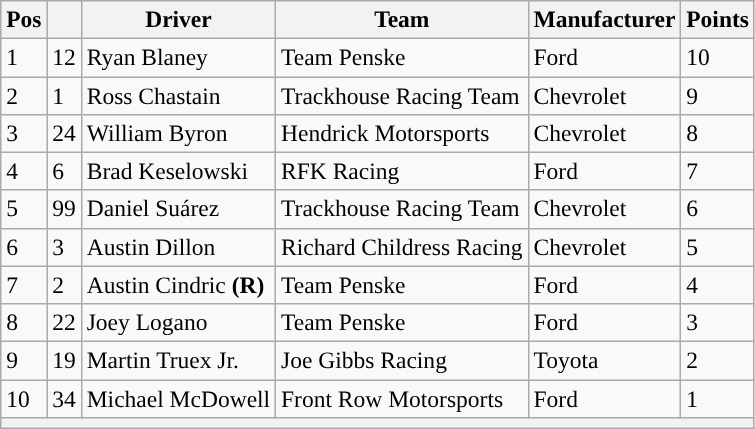<table class="wikitable" style="font-size:98%">
<tr>
<th>Pos</th>
<th></th>
<th>Driver</th>
<th>Team</th>
<th>Manufacturer</th>
<th>Points</th>
</tr>
<tr>
<td>1</td>
<td>12</td>
<td>Ryan Blaney</td>
<td>Team Penske</td>
<td>Ford</td>
<td>10</td>
</tr>
<tr>
<td>2</td>
<td>1</td>
<td>Ross Chastain</td>
<td>Trackhouse Racing Team</td>
<td>Chevrolet</td>
<td>9</td>
</tr>
<tr>
<td>3</td>
<td>24</td>
<td>William Byron</td>
<td>Hendrick Motorsports</td>
<td>Chevrolet</td>
<td>8</td>
</tr>
<tr>
<td>4</td>
<td>6</td>
<td>Brad Keselowski</td>
<td>RFK Racing</td>
<td>Ford</td>
<td>7</td>
</tr>
<tr>
<td>5</td>
<td>99</td>
<td>Daniel Suárez</td>
<td>Trackhouse Racing Team</td>
<td>Chevrolet</td>
<td>6</td>
</tr>
<tr>
<td>6</td>
<td>3</td>
<td>Austin Dillon</td>
<td>Richard Childress Racing</td>
<td>Chevrolet</td>
<td>5</td>
</tr>
<tr>
<td>7</td>
<td>2</td>
<td>Austin Cindric <strong>(R)</strong></td>
<td>Team Penske</td>
<td>Ford</td>
<td>4</td>
</tr>
<tr>
<td>8</td>
<td>22</td>
<td>Joey Logano</td>
<td>Team Penske</td>
<td>Ford</td>
<td>3</td>
</tr>
<tr>
<td>9</td>
<td>19</td>
<td>Martin Truex Jr.</td>
<td>Joe Gibbs Racing</td>
<td>Toyota</td>
<td>2</td>
</tr>
<tr>
<td>10</td>
<td>34</td>
<td>Michael McDowell</td>
<td>Front Row Motorsports</td>
<td>Ford</td>
<td>1</td>
</tr>
<tr>
<th colspan="6"></th>
</tr>
</table>
